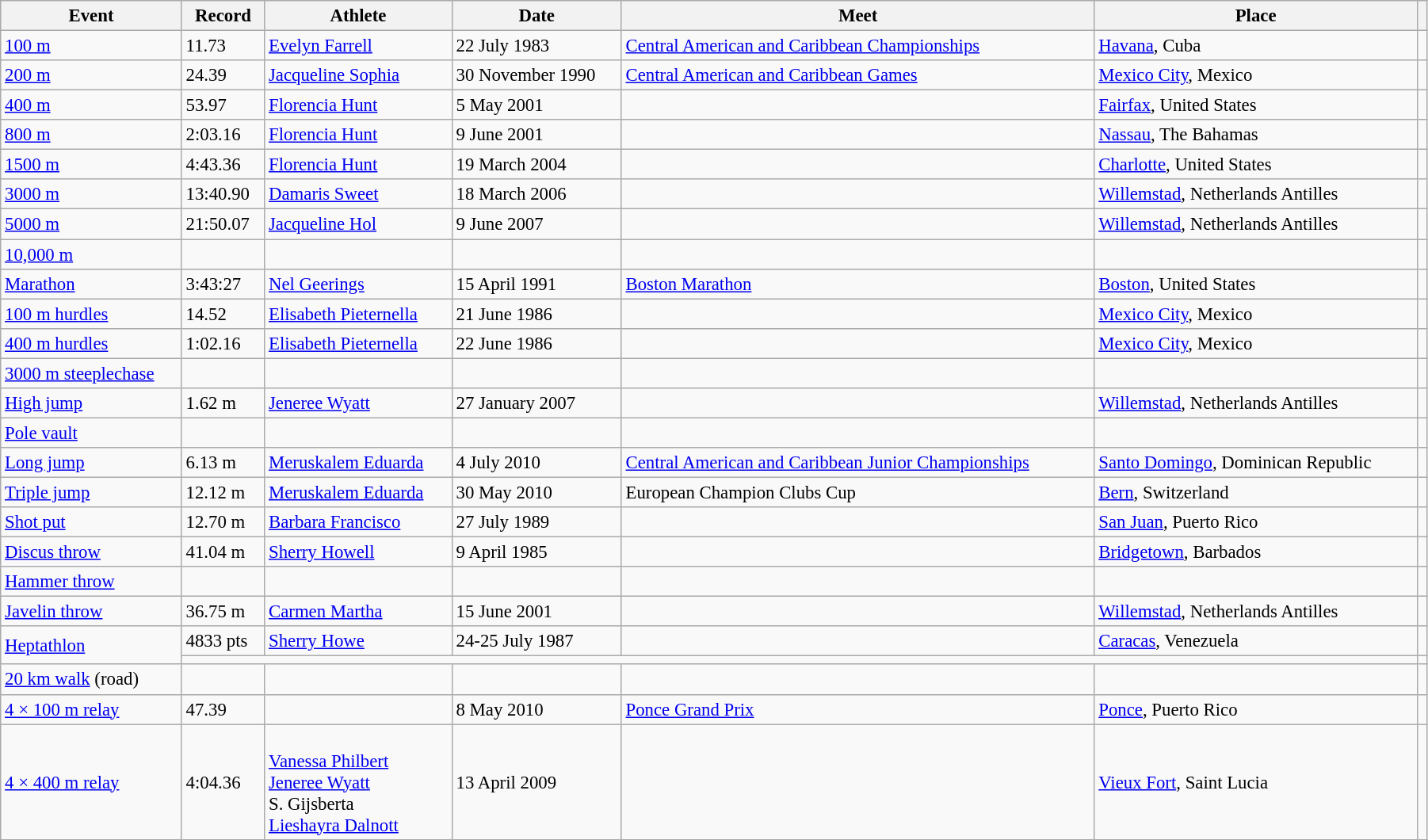<table class="wikitable" style="font-size:95%; width: 95%;">
<tr>
<th>Event</th>
<th>Record</th>
<th>Athlete</th>
<th>Date</th>
<th>Meet</th>
<th>Place</th>
<th></th>
</tr>
<tr>
<td><a href='#'>100 m</a></td>
<td>11.73 </td>
<td><a href='#'>Evelyn Farrell</a></td>
<td>22 July 1983</td>
<td><a href='#'>Central American and Caribbean Championships</a></td>
<td><a href='#'>Havana</a>, Cuba</td>
<td></td>
</tr>
<tr>
<td><a href='#'>200 m</a></td>
<td>24.39 </td>
<td><a href='#'>Jacqueline Sophia</a></td>
<td>30 November 1990</td>
<td><a href='#'>Central American and Caribbean Games</a></td>
<td><a href='#'>Mexico City</a>, Mexico</td>
<td></td>
</tr>
<tr>
<td><a href='#'>400 m</a></td>
<td>53.97</td>
<td><a href='#'>Florencia Hunt</a></td>
<td>5 May 2001</td>
<td></td>
<td><a href='#'>Fairfax</a>, United States</td>
<td></td>
</tr>
<tr>
<td><a href='#'>800 m</a></td>
<td>2:03.16</td>
<td><a href='#'>Florencia Hunt</a></td>
<td>9 June 2001</td>
<td></td>
<td><a href='#'>Nassau</a>, The Bahamas</td>
<td></td>
</tr>
<tr>
<td><a href='#'>1500 m</a></td>
<td>4:43.36</td>
<td><a href='#'>Florencia Hunt</a></td>
<td>19 March 2004</td>
<td></td>
<td><a href='#'>Charlotte</a>, United States</td>
<td></td>
</tr>
<tr>
<td><a href='#'>3000 m</a></td>
<td>13:40.90</td>
<td><a href='#'>Damaris Sweet</a></td>
<td>18 March 2006</td>
<td></td>
<td><a href='#'>Willemstad</a>, Netherlands Antilles</td>
<td></td>
</tr>
<tr>
<td><a href='#'>5000 m</a></td>
<td>21:50.07</td>
<td><a href='#'>Jacqueline Hol</a></td>
<td>9 June 2007</td>
<td></td>
<td><a href='#'>Willemstad</a>, Netherlands Antilles</td>
<td></td>
</tr>
<tr>
<td><a href='#'>10,000 m</a></td>
<td></td>
<td></td>
<td></td>
<td></td>
<td></td>
<td></td>
</tr>
<tr>
<td><a href='#'>Marathon</a></td>
<td>3:43:27</td>
<td><a href='#'>Nel Geerings</a></td>
<td>15 April 1991</td>
<td><a href='#'>Boston Marathon</a></td>
<td><a href='#'>Boston</a>, United States</td>
<td></td>
</tr>
<tr>
<td><a href='#'>100 m hurdles</a></td>
<td>14.52 </td>
<td><a href='#'>Elisabeth Pieternella</a></td>
<td>21 June 1986</td>
<td></td>
<td><a href='#'>Mexico City</a>, Mexico</td>
<td></td>
</tr>
<tr>
<td><a href='#'>400 m hurdles</a></td>
<td>1:02.16 </td>
<td><a href='#'>Elisabeth Pieternella</a></td>
<td>22 June 1986</td>
<td></td>
<td><a href='#'>Mexico City</a>, Mexico</td>
<td></td>
</tr>
<tr>
<td><a href='#'>3000 m steeplechase</a></td>
<td></td>
<td></td>
<td></td>
<td></td>
<td></td>
<td></td>
</tr>
<tr>
<td><a href='#'>High jump</a></td>
<td>1.62 m</td>
<td><a href='#'>Jeneree Wyatt</a></td>
<td>27 January 2007</td>
<td></td>
<td><a href='#'>Willemstad</a>, Netherlands Antilles</td>
<td></td>
</tr>
<tr>
<td><a href='#'>Pole vault</a></td>
<td></td>
<td></td>
<td></td>
<td></td>
<td></td>
<td></td>
</tr>
<tr>
<td><a href='#'>Long jump</a></td>
<td>6.13 m </td>
<td><a href='#'>Meruskalem Eduarda</a></td>
<td>4 July 2010</td>
<td><a href='#'>Central American and Caribbean Junior Championships</a></td>
<td><a href='#'>Santo Domingo</a>, Dominican Republic</td>
<td></td>
</tr>
<tr>
<td><a href='#'>Triple jump</a></td>
<td>12.12 m </td>
<td><a href='#'>Meruskalem Eduarda</a></td>
<td>30 May 2010</td>
<td>European Champion Clubs Cup</td>
<td><a href='#'>Bern</a>, Switzerland</td>
<td></td>
</tr>
<tr>
<td><a href='#'>Shot put</a></td>
<td>12.70 m</td>
<td><a href='#'>Barbara Francisco</a></td>
<td>27 July 1989</td>
<td></td>
<td><a href='#'>San Juan</a>, Puerto Rico</td>
<td></td>
</tr>
<tr>
<td><a href='#'>Discus throw</a></td>
<td>41.04 m</td>
<td><a href='#'>Sherry Howell</a></td>
<td>9 April 1985</td>
<td></td>
<td><a href='#'>Bridgetown</a>, Barbados</td>
<td></td>
</tr>
<tr>
<td><a href='#'>Hammer throw</a></td>
<td></td>
<td></td>
<td></td>
<td></td>
<td></td>
<td></td>
</tr>
<tr>
<td><a href='#'>Javelin throw</a></td>
<td>36.75 m</td>
<td><a href='#'>Carmen Martha</a></td>
<td>15 June 2001</td>
<td></td>
<td><a href='#'>Willemstad</a>, Netherlands Antilles</td>
<td></td>
</tr>
<tr>
<td rowspan=2><a href='#'>Heptathlon</a></td>
<td>4833 pts</td>
<td><a href='#'>Sherry Howe</a></td>
<td>24-25 July 1987</td>
<td></td>
<td><a href='#'>Caracas</a>, Venezuela</td>
<td></td>
</tr>
<tr>
<td colspan=5></td>
<td></td>
</tr>
<tr>
<td><a href='#'>20 km walk</a> (road)</td>
<td></td>
<td></td>
<td></td>
<td></td>
<td></td>
<td></td>
</tr>
<tr>
<td><a href='#'>4 × 100 m relay</a></td>
<td>47.39</td>
<td></td>
<td>8 May 2010</td>
<td><a href='#'>Ponce Grand Prix</a></td>
<td><a href='#'>Ponce</a>, Puerto Rico</td>
<td></td>
</tr>
<tr>
<td><a href='#'>4 × 400 m relay</a></td>
<td>4:04.36</td>
<td><br><a href='#'>Vanessa Philbert</a><br><a href='#'>Jeneree Wyatt</a><br>S. Gijsberta<br><a href='#'>Lieshayra Dalnott</a></td>
<td>13 April 2009</td>
<td></td>
<td><a href='#'>Vieux Fort</a>, Saint Lucia</td>
<td></td>
</tr>
</table>
